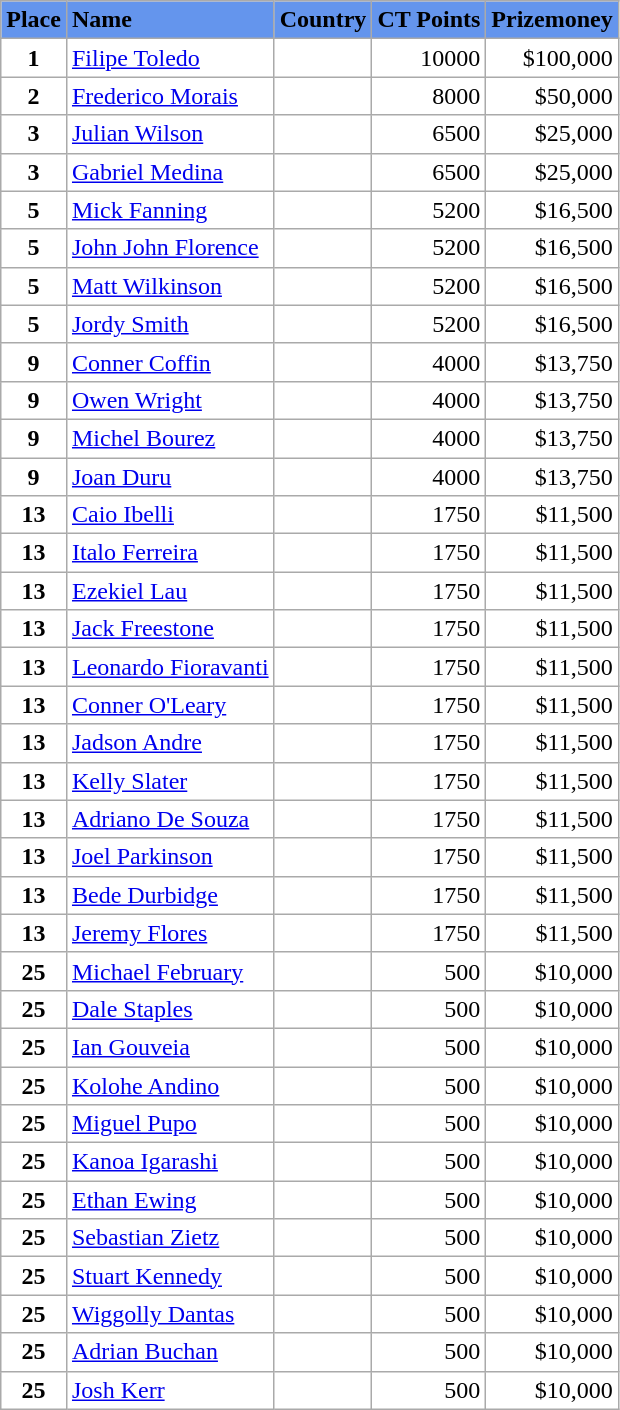<table class="wikitable" style="background:#fff;">
<tr>
<td style="text-align:center; background:#6495ed;"><strong>Place</strong></td>
<td style="text-align:left; background:#6495ed;"><strong>Name</strong></td>
<td style="background:#6495ed;"><strong>Country</strong></td>
<td style="text-align:right; background:#6495ed;"><strong>CT Points</strong></td>
<td style="text-align:center; background:#6495ed;"><strong>Prizemoney</strong></td>
</tr>
<tr>
<td style="text-align:center;"><strong>1</strong></td>
<td style="text-align:left;"><a href='#'>Filipe Toledo</a></td>
<td style="text-align:left;"></td>
<td style="text-align:right;">10000</td>
<td style="text-align:right;">$100,000</td>
</tr>
<tr>
<td style="text-align:center;"><strong>2</strong></td>
<td style="text-align:left;"><a href='#'>Frederico Morais</a></td>
<td style="text-align:left;"></td>
<td style="text-align:right;">8000</td>
<td style="text-align:right;">$50,000</td>
</tr>
<tr>
<td style="text-align:center;"><strong>3</strong></td>
<td style="text-align:left;"><a href='#'>Julian Wilson</a></td>
<td style="text-align:left;"></td>
<td style="text-align:right;">6500</td>
<td style="text-align:right;">$25,000</td>
</tr>
<tr>
<td style="text-align:center;"><strong>3</strong></td>
<td style="text-align:left;"><a href='#'>Gabriel Medina</a></td>
<td style="text-align:left;"></td>
<td style="text-align:right;">6500</td>
<td style="text-align:right;">$25,000</td>
</tr>
<tr>
<td style="text-align:center;"><strong>5</strong></td>
<td style="text-align:left;"><a href='#'>Mick Fanning</a></td>
<td style="text-align:left;"></td>
<td style="text-align:right;">5200</td>
<td style="text-align:right;">$16,500</td>
</tr>
<tr>
<td style="text-align:center;"><strong>5</strong></td>
<td style="text-align:left;"><a href='#'>John John Florence</a></td>
<td style="text-align:left;"></td>
<td style="text-align:right;">5200</td>
<td style="text-align:right;">$16,500</td>
</tr>
<tr>
<td style="text-align:center;"><strong>5</strong></td>
<td style="text-align:left;"><a href='#'>Matt Wilkinson</a></td>
<td style="text-align:left;"></td>
<td style="text-align:right;">5200</td>
<td style="text-align:right;">$16,500</td>
</tr>
<tr>
<td style="text-align:center;"><strong>5</strong></td>
<td style="text-align:left;"><a href='#'>Jordy Smith</a></td>
<td style="text-align:left;"></td>
<td style="text-align:right;">5200</td>
<td style="text-align:right;">$16,500</td>
</tr>
<tr>
<td style="text-align:center;"><strong>9</strong></td>
<td style="text-align:left;"><a href='#'>Conner Coffin</a></td>
<td style="text-align:left;"></td>
<td style="text-align:right;">4000</td>
<td style="text-align:right;">$13,750</td>
</tr>
<tr>
<td style="text-align:center;"><strong>9</strong></td>
<td style="text-align:left;"><a href='#'>Owen Wright</a></td>
<td style="text-align:left;"></td>
<td style="text-align:right;">4000</td>
<td style="text-align:right;">$13,750</td>
</tr>
<tr>
<td style="text-align:center;"><strong>9</strong></td>
<td style="text-align:left;"><a href='#'>Michel Bourez</a></td>
<td style="text-align:left;"></td>
<td style="text-align:right;">4000</td>
<td style="text-align:right;">$13,750</td>
</tr>
<tr>
<td style="text-align:center;"><strong>9</strong></td>
<td style="text-align:left;"><a href='#'>Joan Duru</a></td>
<td style="text-align:left;"></td>
<td style="text-align:right;">4000</td>
<td style="text-align:right;">$13,750</td>
</tr>
<tr>
<td style="text-align:center;"><strong>13</strong></td>
<td style="text-align:left;"><a href='#'>Caio Ibelli</a></td>
<td style="text-align:left;"></td>
<td style="text-align:right;">1750</td>
<td style="text-align:right;">$11,500</td>
</tr>
<tr>
<td style="text-align:center;"><strong>13</strong></td>
<td style="text-align:left;"><a href='#'>Italo Ferreira</a></td>
<td style="text-align:left;"></td>
<td style="text-align:right;">1750</td>
<td style="text-align:right;">$11,500</td>
</tr>
<tr>
<td style="text-align:center;"><strong>13</strong></td>
<td style="text-align:left;"><a href='#'>Ezekiel Lau</a></td>
<td style="text-align:left;"></td>
<td style="text-align:right;">1750</td>
<td style="text-align:right;">$11,500</td>
</tr>
<tr>
<td style="text-align:center;"><strong>13</strong></td>
<td style="text-align:left;"><a href='#'>Jack Freestone</a></td>
<td style="text-align:left;"></td>
<td style="text-align:right;">1750</td>
<td style="text-align:right;">$11,500</td>
</tr>
<tr>
<td style="text-align:center;"><strong>13</strong></td>
<td style="text-align:left;"><a href='#'>Leonardo Fioravanti</a></td>
<td style="text-align:left;"></td>
<td style="text-align:right;">1750</td>
<td style="text-align:right;">$11,500</td>
</tr>
<tr>
<td style="text-align:center;"><strong>13</strong></td>
<td style="text-align:left;"><a href='#'>Conner O'Leary</a></td>
<td style="text-align:left;"></td>
<td style="text-align:right;">1750</td>
<td style="text-align:right;">$11,500</td>
</tr>
<tr>
<td style="text-align:center;"><strong>13</strong></td>
<td style="text-align:left;"><a href='#'>Jadson Andre</a></td>
<td style="text-align:left;"></td>
<td style="text-align:right;">1750</td>
<td style="text-align:right;">$11,500</td>
</tr>
<tr>
<td style="text-align:center;"><strong>13</strong></td>
<td style="text-align:left;"><a href='#'>Kelly Slater</a></td>
<td style="text-align:left;"></td>
<td style="text-align:right;">1750</td>
<td style="text-align:right;">$11,500</td>
</tr>
<tr>
<td style="text-align:center;"><strong>13</strong></td>
<td style="text-align:left;"><a href='#'>Adriano De Souza</a></td>
<td style="text-align:left;"></td>
<td style="text-align:right;">1750</td>
<td style="text-align:right;">$11,500</td>
</tr>
<tr>
<td style="text-align:center;"><strong>13</strong></td>
<td style="text-align:left;"><a href='#'>Joel Parkinson</a></td>
<td style="text-align:left;"></td>
<td style="text-align:right;">1750</td>
<td style="text-align:right;">$11,500</td>
</tr>
<tr>
<td style="text-align:center;"><strong>13</strong></td>
<td style="text-align:left;"><a href='#'>Bede Durbidge</a></td>
<td style="text-align:left;"></td>
<td style="text-align:right;">1750</td>
<td style="text-align:right;">$11,500</td>
</tr>
<tr>
<td style="text-align:center;"><strong>13</strong></td>
<td style="text-align:left;"><a href='#'>Jeremy Flores</a></td>
<td style="text-align:left;"></td>
<td style="text-align:right;">1750</td>
<td style="text-align:right;">$11,500</td>
</tr>
<tr>
<td style="text-align:center;"><strong>25</strong></td>
<td style="text-align:left;"><a href='#'>Michael February</a></td>
<td style="text-align:left;"></td>
<td style="text-align:right;">500</td>
<td style="text-align:right;">$10,000</td>
</tr>
<tr>
<td style="text-align:center;"><strong>25</strong></td>
<td style="text-align:left;"><a href='#'>Dale Staples</a></td>
<td style="text-align:left;"></td>
<td style="text-align:right;">500</td>
<td style="text-align:right;">$10,000</td>
</tr>
<tr>
<td style="text-align:center;"><strong>25</strong></td>
<td style="text-align:left;"><a href='#'>Ian Gouveia</a></td>
<td style="text-align:left;"></td>
<td style="text-align:right;">500</td>
<td style="text-align:right;">$10,000</td>
</tr>
<tr>
<td style="text-align:center;"><strong>25</strong></td>
<td style="text-align:left;"><a href='#'>Kolohe Andino</a></td>
<td style="text-align:left;"></td>
<td style="text-align:right;">500</td>
<td style="text-align:right;">$10,000</td>
</tr>
<tr>
<td style="text-align:center;"><strong>25</strong></td>
<td style="text-align:left;"><a href='#'>Miguel Pupo</a></td>
<td style="text-align:left;"></td>
<td style="text-align:right;">500</td>
<td style="text-align:right;">$10,000</td>
</tr>
<tr>
<td style="text-align:center;"><strong>25</strong></td>
<td style="text-align:left;"><a href='#'>Kanoa Igarashi</a></td>
<td style="text-align:left;"></td>
<td style="text-align:right;">500</td>
<td style="text-align:right;">$10,000</td>
</tr>
<tr>
<td style="text-align:center;"><strong>25</strong></td>
<td style="text-align:left;"><a href='#'>Ethan Ewing</a></td>
<td style="text-align:left;"></td>
<td style="text-align:right;">500</td>
<td style="text-align:right;">$10,000</td>
</tr>
<tr>
<td style="text-align:center;"><strong>25</strong></td>
<td style="text-align:left;"><a href='#'>Sebastian Zietz</a></td>
<td style="text-align:left;"></td>
<td style="text-align:right;">500</td>
<td style="text-align:right;">$10,000</td>
</tr>
<tr>
<td style="text-align:center;"><strong>25</strong></td>
<td style="text-align:left;"><a href='#'>Stuart Kennedy</a></td>
<td style="text-align:left;"></td>
<td style="text-align:right;">500</td>
<td style="text-align:right;">$10,000</td>
</tr>
<tr>
<td style="text-align:center;"><strong>25</strong></td>
<td style="text-align:left;"><a href='#'>Wiggolly Dantas</a></td>
<td style="text-align:left;"></td>
<td style="text-align:right;">500</td>
<td style="text-align:right;">$10,000</td>
</tr>
<tr>
<td style="text-align:center;"><strong>25</strong></td>
<td style="text-align:left;"><a href='#'>Adrian Buchan</a></td>
<td style="text-align:left;"></td>
<td style="text-align:right;">500</td>
<td style="text-align:right;">$10,000</td>
</tr>
<tr>
<td style="text-align:center;"><strong>25</strong></td>
<td style="text-align:left;"><a href='#'>Josh Kerr</a></td>
<td style="text-align:left;"></td>
<td style="text-align:right;">500</td>
<td style="text-align:right;">$10,000</td>
</tr>
</table>
